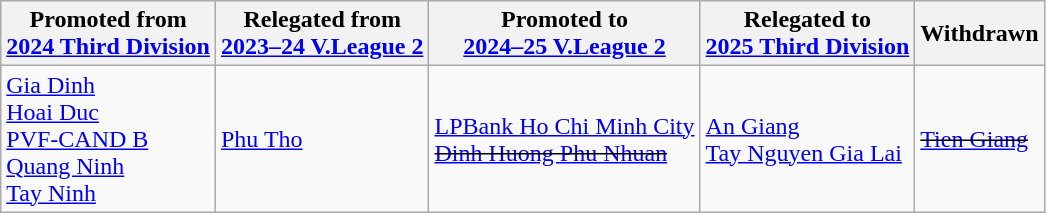<table class="wikitable">
<tr>
<th>Promoted from<br><a href='#'>2024 Third Division</a></th>
<th>Relegated from<br><a href='#'>2023–24 V.League 2</a></th>
<th>Promoted to<br><a href='#'>2024–25 V.League 2</a></th>
<th>Relegated to<br><a href='#'>2025 Third Division</a></th>
<th>Withdrawn</th>
</tr>
<tr>
<td><a href='#'>Gia Dinh</a><br><a href='#'>Hoai Duc</a><br><a href='#'>PVF-CAND B</a><br><a href='#'>Quang Ninh</a><br><a href='#'>Tay Ninh</a></td>
<td><a href='#'>Phu Tho</a></td>
<td><a href='#'>LPBank Ho Chi Minh City</a><br><s><a href='#'>Dinh Huong Phu Nhuan</a></s></td>
<td><a href='#'>An Giang</a><br><a href='#'>Tay Nguyen Gia Lai</a></td>
<td><s><a href='#'>Tien Giang</a></s></td>
</tr>
</table>
